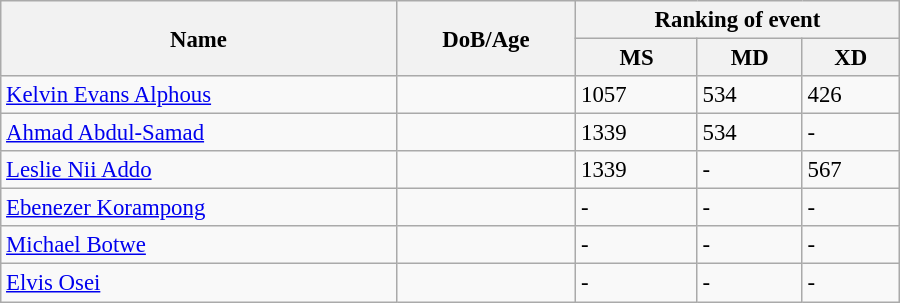<table class="wikitable" style="width:600px; font-size:95%;">
<tr>
<th rowspan="2" align="left">Name</th>
<th rowspan="2" align="left">DoB/Age</th>
<th colspan="3" align="center">Ranking of event</th>
</tr>
<tr>
<th align="center">MS</th>
<th>MD</th>
<th align="center">XD</th>
</tr>
<tr>
<td><a href='#'>Kelvin Evans Alphous</a></td>
<td></td>
<td>1057</td>
<td>534</td>
<td>426</td>
</tr>
<tr>
<td><a href='#'>Ahmad Abdul-Samad</a></td>
<td></td>
<td>1339</td>
<td>534</td>
<td>-</td>
</tr>
<tr>
<td><a href='#'>Leslie Nii Addo</a></td>
<td></td>
<td>1339</td>
<td>-</td>
<td>567</td>
</tr>
<tr>
<td><a href='#'>Ebenezer Korampong</a></td>
<td></td>
<td>-</td>
<td>-</td>
<td>-</td>
</tr>
<tr>
<td><a href='#'>Michael Botwe</a></td>
<td></td>
<td>-</td>
<td>-</td>
<td>-</td>
</tr>
<tr>
<td><a href='#'>Elvis Osei</a></td>
<td></td>
<td>-</td>
<td>-</td>
<td>-</td>
</tr>
</table>
